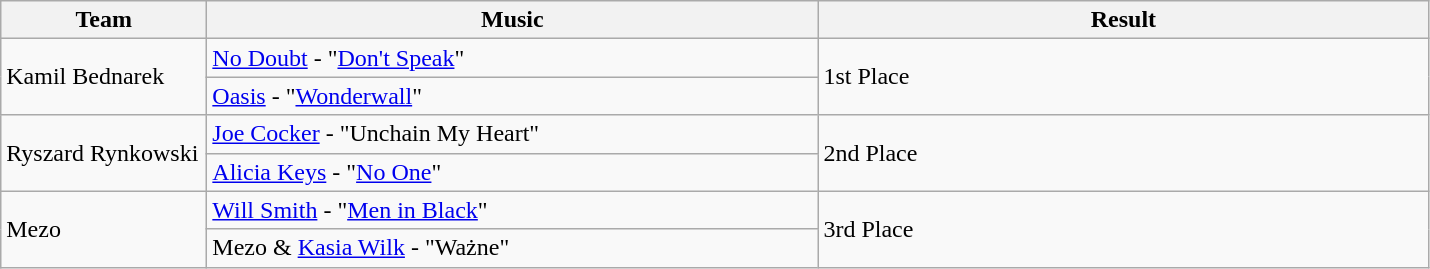<table class="wikitable">
<tr>
<th style="width:130px;">Team</th>
<th style="width:400px;">Music</th>
<th style="width:400px;">Result</th>
</tr>
<tr>
<td rowspan="2">Kamil Bednarek</td>
<td><a href='#'>No Doubt</a> - "<a href='#'>Don't Speak</a>"</td>
<td rowspan="2">1st Place</td>
</tr>
<tr>
<td><a href='#'>Oasis</a> - "<a href='#'>Wonderwall</a>"</td>
</tr>
<tr>
<td rowspan="2">Ryszard Rynkowski</td>
<td><a href='#'>Joe Cocker</a> - "Unchain My Heart"</td>
<td rowspan="2">2nd Place</td>
</tr>
<tr>
<td><a href='#'>Alicia Keys</a> - "<a href='#'>No One</a>"</td>
</tr>
<tr>
<td rowspan="2">Mezo</td>
<td><a href='#'>Will Smith</a> - "<a href='#'>Men in Black</a>"</td>
<td rowspan="2">3rd Place</td>
</tr>
<tr>
<td>Mezo & <a href='#'>Kasia Wilk</a> - "Ważne"</td>
</tr>
</table>
